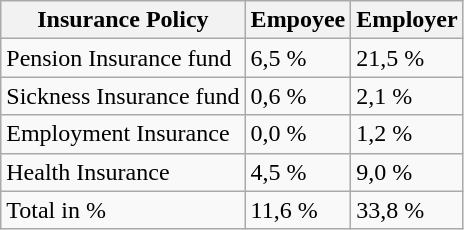<table class="wikitable">
<tr>
<th>Insurance Policy</th>
<th>Empoyee</th>
<th>Employer</th>
</tr>
<tr>
<td>Pension Insurance fund</td>
<td>6,5 %</td>
<td>21,5 %</td>
</tr>
<tr>
<td>Sickness Insurance fund</td>
<td>0,6 %</td>
<td>2,1 %</td>
</tr>
<tr>
<td>Employment Insurance</td>
<td>0,0 %</td>
<td>1,2 %</td>
</tr>
<tr>
<td>Health Insurance</td>
<td>4,5 %</td>
<td>9,0 %</td>
</tr>
<tr>
<td>Total in %</td>
<td>11,6 %</td>
<td>33,8 %</td>
</tr>
</table>
